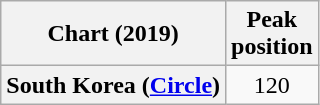<table class="wikitable plainrowheaders" style="text-align:center">
<tr>
<th scope="col">Chart (2019)</th>
<th scope="col">Peak<br>position</th>
</tr>
<tr>
<th scope="row">South Korea (<a href='#'>Circle</a>)</th>
<td>120</td>
</tr>
</table>
